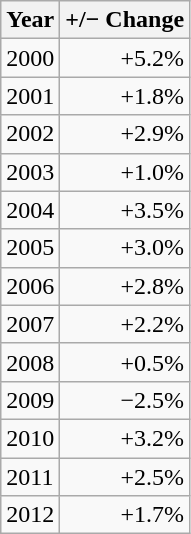<table class="wikitable sortable">
<tr>
<th>Year</th>
<th>+/− Change</th>
</tr>
<tr>
<td>2000</td>
<td align="right">+5.2%</td>
</tr>
<tr>
<td>2001</td>
<td align="right">+1.8%</td>
</tr>
<tr>
<td>2002</td>
<td align="right">+2.9%</td>
</tr>
<tr>
<td>2003</td>
<td align="right">+1.0%</td>
</tr>
<tr>
<td>2004</td>
<td align="right">+3.5%</td>
</tr>
<tr>
<td>2005</td>
<td align="right">+3.0%</td>
</tr>
<tr>
<td>2006</td>
<td align="right">+2.8%</td>
</tr>
<tr>
<td>2007</td>
<td align="right">+2.2%</td>
</tr>
<tr>
<td>2008</td>
<td align="right">+0.5%</td>
</tr>
<tr>
<td>2009</td>
<td align="right">−2.5%</td>
</tr>
<tr>
<td>2010</td>
<td align="right">+3.2%</td>
</tr>
<tr>
<td>2011</td>
<td align="right">+2.5%</td>
</tr>
<tr>
<td>2012</td>
<td align="right">+1.7%</td>
</tr>
</table>
